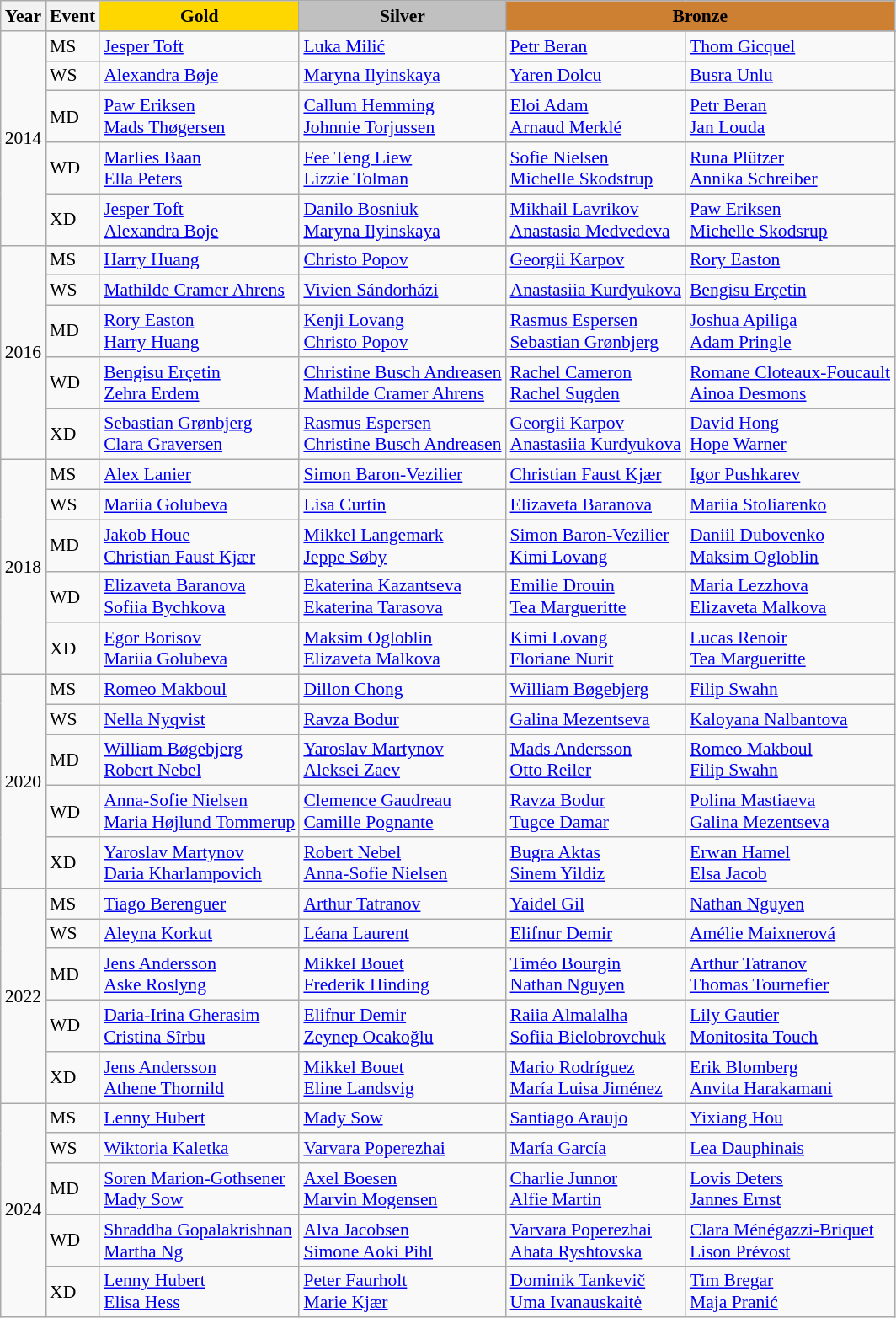<table class=wikitable style="font-size:90%;">
<tr>
<th>Year</th>
<th>Event</th>
<th style="background: gold;">Gold</th>
<th style="background: silver;">Silver</th>
<th style="background: #cd7f32;" colspan="2">Bronze</th>
</tr>
<tr>
<td rowspan=6>2014</td>
</tr>
<tr>
<td>MS</td>
<td> <a href='#'>Jesper Toft</a></td>
<td> <a href='#'>Luka Milić</a></td>
<td> <a href='#'>Petr Beran</a></td>
<td> <a href='#'>Thom Gicquel</a></td>
</tr>
<tr>
<td>WS</td>
<td> <a href='#'>Alexandra Bøje</a></td>
<td> <a href='#'>Maryna Ilyinskaya</a></td>
<td> <a href='#'>Yaren Dolcu</a></td>
<td> <a href='#'>Busra Unlu</a></td>
</tr>
<tr>
<td>MD</td>
<td> <a href='#'>Paw Eriksen</a> <br>  <a href='#'>Mads Thøgersen</a></td>
<td> <a href='#'>Callum Hemming</a> <br>  <a href='#'>Johnnie Torjussen</a></td>
<td> <a href='#'>Eloi Adam</a> <br>  <a href='#'>Arnaud Merklé</a></td>
<td> <a href='#'>Petr Beran</a> <br>  <a href='#'>Jan Louda</a></td>
</tr>
<tr>
<td>WD</td>
<td> <a href='#'>Marlies Baan</a> <br>  <a href='#'>Ella Peters</a></td>
<td> <a href='#'>Fee Teng Liew</a> <br>  <a href='#'>Lizzie Tolman</a></td>
<td> <a href='#'>Sofie Nielsen</a> <br>  <a href='#'>Michelle Skodstrup</a></td>
<td> <a href='#'>Runa Plützer</a> <br>  <a href='#'>Annika Schreiber</a></td>
</tr>
<tr>
<td>XD</td>
<td> <a href='#'>Jesper Toft</a> <br>  <a href='#'>Alexandra Boje</a></td>
<td> <a href='#'>Danilo Bosniuk</a> <br>  <a href='#'>Maryna Ilyinskaya</a></td>
<td> <a href='#'>Mikhail Lavrikov</a> <br>  <a href='#'>Anastasia Medvedeva</a></td>
<td> <a href='#'>Paw Eriksen</a> <br>  <a href='#'>Michelle Skodsrup</a></td>
</tr>
<tr>
<td rowspan=6>2016</td>
</tr>
<tr>
<td>MS</td>
<td> <a href='#'>Harry Huang</a></td>
<td> <a href='#'>Christo Popov</a></td>
<td> <a href='#'>Georgii Karpov</a></td>
<td> <a href='#'>Rory Easton</a></td>
</tr>
<tr>
<td>WS</td>
<td> <a href='#'>Mathilde Cramer Ahrens</a></td>
<td> <a href='#'>Vivien Sándorházi</a></td>
<td> <a href='#'>Anastasiia Kurdyukova</a></td>
<td> <a href='#'>Bengisu Erçetin</a></td>
</tr>
<tr>
<td>MD</td>
<td> <a href='#'>Rory Easton</a> <br>  <a href='#'>Harry Huang</a></td>
<td> <a href='#'>Kenji Lovang</a> <br>  <a href='#'>Christo Popov</a></td>
<td> <a href='#'>Rasmus Espersen</a> <br>  <a href='#'>Sebastian Grønbjerg</a></td>
<td> <a href='#'>Joshua Apiliga</a> <br>  <a href='#'>Adam Pringle</a></td>
</tr>
<tr>
<td>WD</td>
<td> <a href='#'>Bengisu Erçetin</a> <br>  <a href='#'>Zehra Erdem</a></td>
<td> <a href='#'>Christine Busch Andreasen</a> <br>  <a href='#'>Mathilde Cramer Ahrens</a></td>
<td> <a href='#'>Rachel Cameron</a> <br>  <a href='#'>Rachel Sugden</a></td>
<td> <a href='#'>Romane Cloteaux-Foucault</a> <br>  <a href='#'>Ainoa Desmons</a></td>
</tr>
<tr>
<td>XD</td>
<td> <a href='#'>Sebastian Grønbjerg</a> <br>  <a href='#'>Clara Graversen</a></td>
<td> <a href='#'>Rasmus Espersen</a> <br>  <a href='#'>Christine Busch Andreasen</a></td>
<td> <a href='#'>Georgii Karpov</a> <br>  <a href='#'>Anastasiia Kurdyukova</a></td>
<td> <a href='#'>David Hong</a> <br>  <a href='#'>Hope Warner</a></td>
</tr>
<tr>
<td rowspan=5>2018</td>
<td>MS</td>
<td> <a href='#'>Alex Lanier</a></td>
<td> <a href='#'>Simon Baron-Vezilier</a></td>
<td> <a href='#'>Christian Faust Kjær</a></td>
<td> <a href='#'>Igor Pushkarev</a></td>
</tr>
<tr>
<td>WS</td>
<td> <a href='#'>Mariia Golubeva</a></td>
<td> <a href='#'>Lisa Curtin</a></td>
<td> <a href='#'>Elizaveta Baranova</a></td>
<td> <a href='#'>Mariia Stoliarenko</a></td>
</tr>
<tr>
<td>MD</td>
<td> <a href='#'>Jakob Houe</a> <br>  <a href='#'>Christian Faust Kjær</a></td>
<td> <a href='#'>Mikkel Langemark</a> <br>  <a href='#'>Jeppe Søby</a></td>
<td> <a href='#'>Simon Baron-Vezilier</a> <br>  <a href='#'>Kimi Lovang</a></td>
<td> <a href='#'>Daniil Dubovenko</a> <br>  <a href='#'>Maksim Ogloblin</a></td>
</tr>
<tr>
<td>WD</td>
<td> <a href='#'>Elizaveta Baranova</a> <br>  <a href='#'>Sofiia Bychkova</a></td>
<td> <a href='#'>Ekaterina Kazantseva</a> <br>  <a href='#'>Ekaterina Tarasova</a></td>
<td> <a href='#'>Emilie Drouin</a> <br>  <a href='#'>Tea Margueritte</a></td>
<td> <a href='#'>Maria Lezzhova</a> <br>  <a href='#'>Elizaveta Malkova</a></td>
</tr>
<tr>
<td>XD</td>
<td> <a href='#'>Egor Borisov</a> <br>  <a href='#'>Mariia Golubeva</a></td>
<td> <a href='#'>Maksim Ogloblin</a> <br>  <a href='#'>Elizaveta Malkova</a></td>
<td> <a href='#'>Kimi Lovang</a> <br>  <a href='#'>Floriane Nurit</a></td>
<td> <a href='#'>Lucas Renoir</a> <br>  <a href='#'>Tea Margueritte</a></td>
</tr>
<tr>
<td rowspan=5>2020</td>
<td>MS</td>
<td> <a href='#'>Romeo Makboul</a></td>
<td> <a href='#'>Dillon Chong</a></td>
<td> <a href='#'>William Bøgebjerg</a></td>
<td> <a href='#'>Filip Swahn</a></td>
</tr>
<tr>
<td>WS</td>
<td> <a href='#'>Nella Nyqvist</a></td>
<td> <a href='#'>Ravza Bodur</a></td>
<td> <a href='#'>Galina Mezentseva</a></td>
<td> <a href='#'>Kaloyana Nalbantova</a></td>
</tr>
<tr>
<td>MD</td>
<td> <a href='#'>William Bøgebjerg</a> <br>  <a href='#'>Robert Nebel</a></td>
<td> <a href='#'>Yaroslav Martynov</a> <br>  <a href='#'>Aleksei Zaev</a></td>
<td> <a href='#'>Mads Andersson</a> <br>  <a href='#'>Otto Reiler</a></td>
<td> <a href='#'>Romeo Makboul</a> <br>  <a href='#'>Filip Swahn</a></td>
</tr>
<tr>
<td>WD</td>
<td> <a href='#'>Anna-Sofie Nielsen</a> <br>  <a href='#'>Maria Højlund Tommerup</a></td>
<td> <a href='#'>Clemence Gaudreau</a> <br>  <a href='#'>Camille Pognante</a></td>
<td> <a href='#'>Ravza Bodur</a> <br>  <a href='#'>Tugce Damar</a></td>
<td> <a href='#'>Polina Mastiaeva</a> <br>  <a href='#'>Galina Mezentseva</a></td>
</tr>
<tr>
<td>XD</td>
<td> <a href='#'>Yaroslav Martynov</a> <br>  <a href='#'>Daria Kharlampovich</a></td>
<td> <a href='#'>Robert Nebel</a> <br>  <a href='#'>Anna-Sofie Nielsen</a></td>
<td> <a href='#'>Bugra Aktas</a> <br>  <a href='#'>Sinem Yildiz</a></td>
<td> <a href='#'>Erwan Hamel</a> <br>  <a href='#'>Elsa Jacob</a></td>
</tr>
<tr>
<td rowspan=5>2022</td>
<td>MS</td>
<td> <a href='#'>Tiago Berenguer</a></td>
<td> <a href='#'>Arthur Tatranov</a></td>
<td> <a href='#'>Yaidel Gil</a></td>
<td> <a href='#'>Nathan Nguyen</a></td>
</tr>
<tr>
<td>WS</td>
<td> <a href='#'>Aleyna Korkut</a></td>
<td> <a href='#'>Léana Laurent</a></td>
<td> <a href='#'>Elifnur Demir</a></td>
<td> <a href='#'>Amélie Maixnerová</a></td>
</tr>
<tr>
<td>MD</td>
<td> <a href='#'>Jens Andersson</a> <br>  <a href='#'>Aske Roslyng</a></td>
<td> <a href='#'>Mikkel Bouet</a> <br>  <a href='#'>Frederik Hinding</a></td>
<td> <a href='#'>Timéo Bourgin</a> <br>  <a href='#'>Nathan Nguyen</a></td>
<td> <a href='#'>Arthur Tatranov</a> <br>  <a href='#'>Thomas Tournefier</a></td>
</tr>
<tr>
<td>WD</td>
<td> <a href='#'>Daria-Irina Gherasim</a> <br>  <a href='#'>Cristina Sîrbu</a></td>
<td> <a href='#'>Elifnur Demir</a> <br>  <a href='#'>Zeynep Ocakoğlu</a></td>
<td> <a href='#'>Raiia Almalalha</a> <br>  <a href='#'>Sofiia Bielobrovchuk</a></td>
<td> <a href='#'>Lily Gautier</a> <br>  <a href='#'>Monitosita Touch</a></td>
</tr>
<tr>
<td>XD</td>
<td> <a href='#'>Jens Andersson</a> <br>  <a href='#'>Athene Thornild</a></td>
<td> <a href='#'>Mikkel Bouet</a> <br>  <a href='#'>Eline Landsvig</a></td>
<td> <a href='#'>Mario Rodríguez</a> <br>  <a href='#'>María Luisa Jiménez</a></td>
<td> <a href='#'>Erik Blomberg</a> <br>  <a href='#'>Anvita Harakamani</a></td>
</tr>
<tr>
<td rowspan=5>2024</td>
<td>MS</td>
<td> <a href='#'>Lenny Hubert</a></td>
<td> <a href='#'>Mady Sow</a></td>
<td> <a href='#'>Santiago Araujo</a></td>
<td> <a href='#'>Yixiang Hou</a></td>
</tr>
<tr>
<td>WS</td>
<td> <a href='#'>Wiktoria Kaletka</a></td>
<td> <a href='#'>Varvara Poperezhai</a></td>
<td> <a href='#'>María García</a></td>
<td> <a href='#'>Lea Dauphinais</a></td>
</tr>
<tr>
<td>MD</td>
<td> <a href='#'>Soren Marion-Gothsener</a><br> <a href='#'>Mady Sow</a></td>
<td> <a href='#'>Axel Boesen</a><br> <a href='#'>Marvin Mogensen</a></td>
<td> <a href='#'>Charlie Junnor</a><br> <a href='#'>Alfie Martin</a></td>
<td> <a href='#'>Lovis Deters</a><br> <a href='#'>Jannes Ernst</a></td>
</tr>
<tr>
<td>WD</td>
<td> <a href='#'>Shraddha Gopalakrishnan</a><br> <a href='#'>Martha Ng</a></td>
<td> <a href='#'>Alva Jacobsen</a><br> <a href='#'>Simone Aoki Pihl</a></td>
<td> <a href='#'>Varvara Poperezhai</a><br> <a href='#'>Ahata Ryshtovska</a></td>
<td> <a href='#'>Clara Ménégazzi-Briquet</a><br> <a href='#'>Lison Prévost</a></td>
</tr>
<tr>
<td>XD</td>
<td> <a href='#'>Lenny Hubert</a><br> <a href='#'>Elisa Hess</a></td>
<td> <a href='#'>Peter Faurholt</a><br> <a href='#'>Marie Kjær</a></td>
<td> <a href='#'>Dominik Tankevič</a><br> <a href='#'>Uma Ivanauskaitė</a></td>
<td> <a href='#'>Tim Bregar</a><br> <a href='#'>Maja Pranić</a></td>
</tr>
</table>
